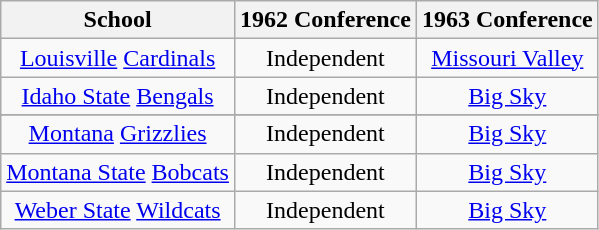<table class="wikitable sortable">
<tr>
<th>School</th>
<th>1962 Conference</th>
<th>1963 Conference</th>
</tr>
<tr style="text-align:center;">
<td><a href='#'>Louisville</a> <a href='#'>Cardinals</a></td>
<td>Independent</td>
<td><a href='#'>Missouri Valley</a></td>
</tr>
<tr style="text-align:center;">
<td><a href='#'>Idaho State</a> <a href='#'>Bengals</a></td>
<td>Independent</td>
<td><a href='#'>Big Sky</a></td>
</tr>
<tr style="text-align:center;">
</tr>
<tr style="text-align:center;">
<td><a href='#'>Montana</a> <a href='#'>Grizzlies</a></td>
<td>Independent</td>
<td><a href='#'>Big Sky</a></td>
</tr>
<tr style="text-align:center;">
<td><a href='#'>Montana State</a> <a href='#'>Bobcats</a></td>
<td>Independent</td>
<td><a href='#'>Big Sky</a></td>
</tr>
<tr style="text-align:center;">
<td><a href='#'>Weber State</a> <a href='#'>Wildcats</a></td>
<td>Independent</td>
<td><a href='#'>Big Sky</a></td>
</tr>
</table>
